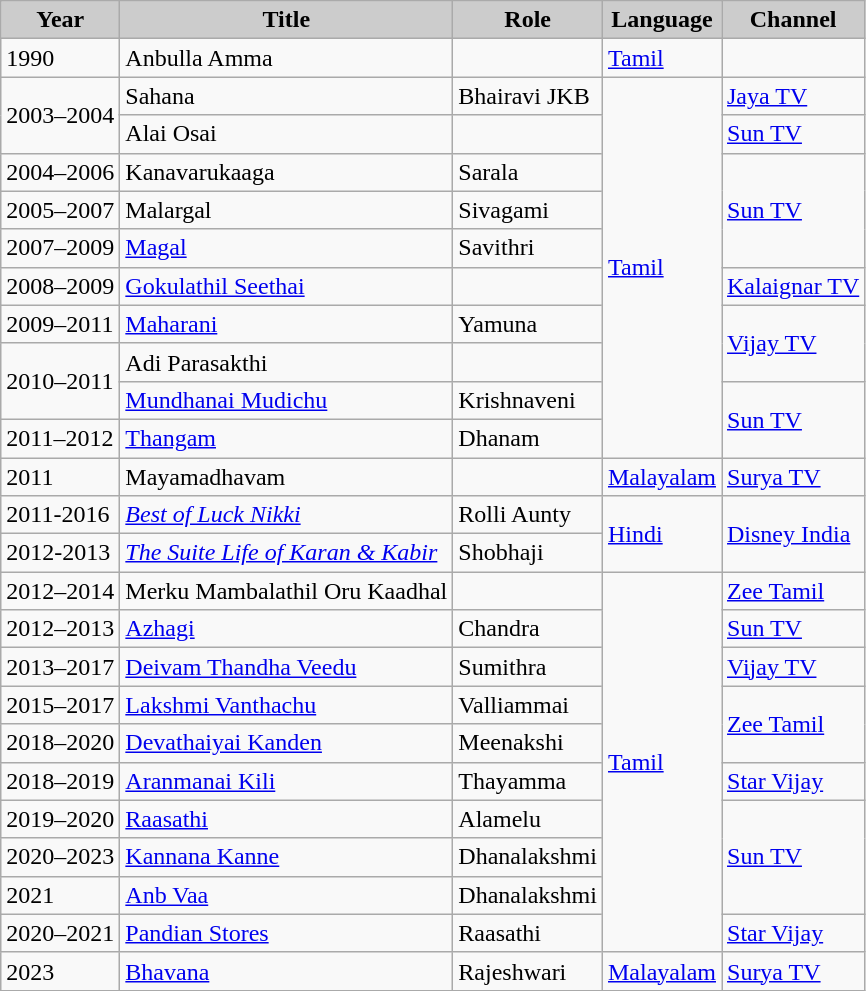<table class="wikitable">
<tr>
<th style="background:#ccc;">Year</th>
<th style="background:#ccc;">Title</th>
<th style="background:#ccc;">Role</th>
<th style="background:#ccc;">Language</th>
<th style="background:#ccc;">Channel</th>
</tr>
<tr>
<td>1990</td>
<td>Anbulla Amma</td>
<td></td>
<td><a href='#'>Tamil</a></td>
<td></td>
</tr>
<tr>
<td rowspan="2">2003–2004</td>
<td>Sahana</td>
<td>Bhairavi JKB</td>
<td rowspan="10"><a href='#'>Tamil</a></td>
<td><a href='#'>Jaya TV</a></td>
</tr>
<tr>
<td>Alai Osai</td>
<td></td>
<td><a href='#'>Sun TV</a></td>
</tr>
<tr>
<td>2004–2006</td>
<td>Kanavarukaaga</td>
<td>Sarala</td>
<td rowspan="3"><a href='#'>Sun TV</a></td>
</tr>
<tr>
<td>2005–2007</td>
<td>Malargal</td>
<td>Sivagami</td>
</tr>
<tr>
<td>2007–2009</td>
<td><a href='#'>Magal</a></td>
<td>Savithri</td>
</tr>
<tr>
<td>2008–2009</td>
<td><a href='#'>Gokulathil Seethai</a></td>
<td></td>
<td><a href='#'>Kalaignar TV</a></td>
</tr>
<tr>
<td>2009–2011</td>
<td><a href='#'>Maharani</a></td>
<td>Yamuna</td>
<td rowspan="2"><a href='#'>Vijay TV</a></td>
</tr>
<tr>
<td rowspan="2">2010–2011</td>
<td>Adi Parasakthi</td>
<td></td>
</tr>
<tr>
<td><a href='#'>Mundhanai Mudichu</a></td>
<td>Krishnaveni</td>
<td rowspan="2"><a href='#'>Sun TV</a></td>
</tr>
<tr>
<td>2011–2012</td>
<td><a href='#'>Thangam</a></td>
<td>Dhanam</td>
</tr>
<tr>
<td>2011</td>
<td>Mayamadhavam</td>
<td></td>
<td><a href='#'>Malayalam</a></td>
<td><a href='#'>Surya TV</a></td>
</tr>
<tr>
<td>2011-2016</td>
<td><em><a href='#'>Best of Luck Nikki</a></em></td>
<td>Rolli Aunty</td>
<td rowspan="2"><a href='#'>Hindi</a></td>
<td rowspan="2"><a href='#'>Disney India</a></td>
</tr>
<tr>
<td>2012-2013</td>
<td><em><a href='#'>The Suite Life of Karan & Kabir</a></em></td>
<td>Shobhaji</td>
</tr>
<tr>
<td>2012–2014</td>
<td>Merku Mambalathil Oru Kaadhal</td>
<td></td>
<td rowspan="10"><a href='#'>Tamil</a></td>
<td><a href='#'>Zee Tamil</a></td>
</tr>
<tr>
<td>2012–2013</td>
<td><a href='#'>Azhagi</a></td>
<td>Chandra</td>
<td><a href='#'>Sun TV</a></td>
</tr>
<tr>
<td>2013–2017</td>
<td><a href='#'>Deivam Thandha Veedu</a></td>
<td>Sumithra</td>
<td><a href='#'>Vijay TV</a></td>
</tr>
<tr>
<td>2015–2017</td>
<td><a href='#'>Lakshmi Vanthachu</a></td>
<td>Valliammai</td>
<td rowspan="2"><a href='#'>Zee Tamil</a></td>
</tr>
<tr>
<td>2018–2020</td>
<td><a href='#'>Devathaiyai Kanden</a></td>
<td>Meenakshi</td>
</tr>
<tr>
<td>2018–2019</td>
<td><a href='#'>Aranmanai Kili</a></td>
<td>Thayamma</td>
<td><a href='#'>Star Vijay</a></td>
</tr>
<tr>
<td>2019–2020</td>
<td><a href='#'>Raasathi</a></td>
<td>Alamelu</td>
<td rowspan="3"><a href='#'>Sun TV</a></td>
</tr>
<tr>
<td>2020–2023</td>
<td><a href='#'>Kannana Kanne</a></td>
<td>Dhanalakshmi</td>
</tr>
<tr>
<td>2021</td>
<td><a href='#'>Anb Vaa</a></td>
<td>Dhanalakshmi</td>
</tr>
<tr>
<td>2020–2021</td>
<td><a href='#'>Pandian Stores</a></td>
<td>Raasathi</td>
<td><a href='#'>Star Vijay</a></td>
</tr>
<tr>
<td>2023</td>
<td><a href='#'>Bhavana</a></td>
<td>Rajeshwari</td>
<td><a href='#'>Malayalam</a></td>
<td><a href='#'>Surya TV</a></td>
</tr>
</table>
